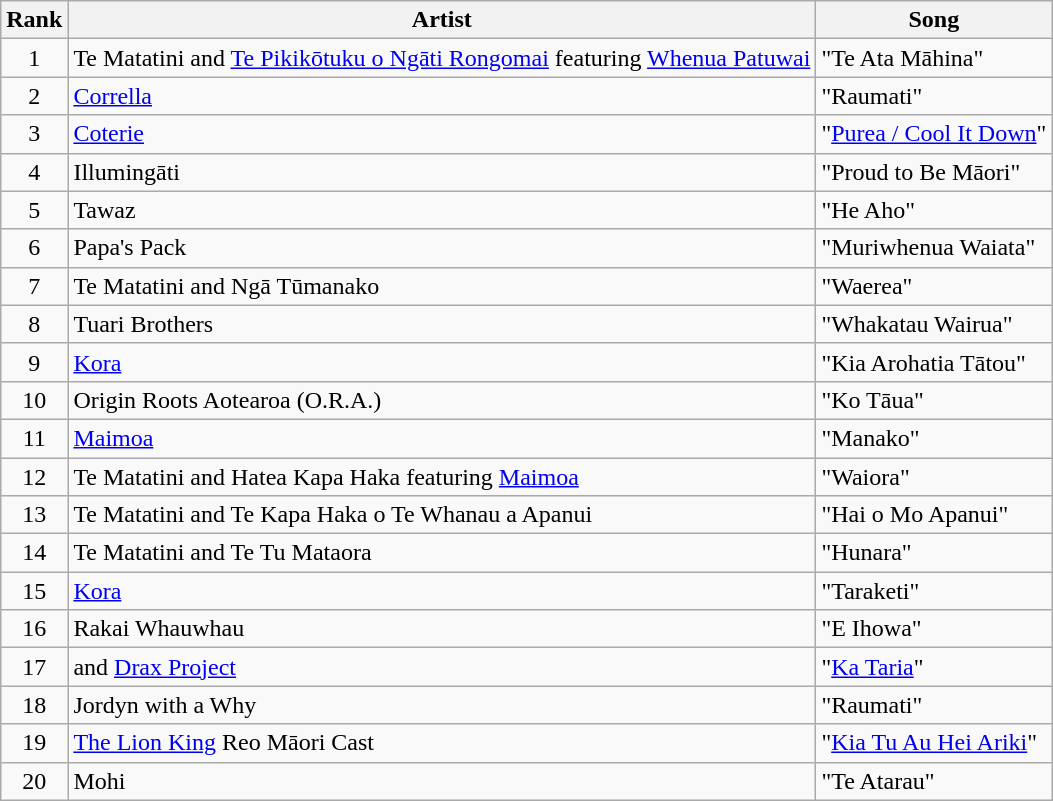<table class="wikitable sortable">
<tr>
<th>Rank</th>
<th>Artist</th>
<th>Song</th>
</tr>
<tr>
<td align="center">1</td>
<td>Te Matatini and <a href='#'>Te Pikikōtuku o Ngāti Rongomai</a> featuring <a href='#'>Whenua Patuwai</a></td>
<td>"Te Ata Māhina"</td>
</tr>
<tr>
<td align="center">2</td>
<td><a href='#'>Corrella</a></td>
<td>"Raumati"</td>
</tr>
<tr>
<td align="center">3</td>
<td><a href='#'>Coterie</a></td>
<td>"<a href='#'>Purea / Cool It Down</a>"</td>
</tr>
<tr>
<td align="center">4</td>
<td>Illumingāti</td>
<td>"Proud to Be Māori"</td>
</tr>
<tr>
<td align="center">5</td>
<td>Tawaz</td>
<td>"He Aho"</td>
</tr>
<tr>
<td align="center">6</td>
<td>Papa's Pack</td>
<td>"Muriwhenua Waiata"</td>
</tr>
<tr>
<td align="center">7</td>
<td>Te Matatini and Ngā Tūmanako</td>
<td>"Waerea"</td>
</tr>
<tr>
<td align="center">8</td>
<td>Tuari Brothers</td>
<td>"Whakatau Wairua"</td>
</tr>
<tr>
<td align="center">9</td>
<td><a href='#'>Kora</a></td>
<td>"Kia Arohatia Tātou"</td>
</tr>
<tr>
<td align="center">10</td>
<td>Origin Roots Aotearoa (O.R.A.)</td>
<td>"Ko Tāua"</td>
</tr>
<tr>
<td align="center">11</td>
<td><a href='#'>Maimoa</a></td>
<td>"Manako"</td>
</tr>
<tr>
<td align="center">12</td>
<td>Te Matatini and Hatea Kapa Haka featuring <a href='#'>Maimoa</a></td>
<td>"Waiora"</td>
</tr>
<tr>
<td align="center">13</td>
<td>Te Matatini and Te Kapa Haka o Te Whanau a Apanui</td>
<td>"Hai o Mo Apanui"</td>
</tr>
<tr>
<td align="center">14</td>
<td>Te Matatini and Te Tu Mataora</td>
<td>"Hunara"</td>
</tr>
<tr>
<td align="center">15</td>
<td><a href='#'>Kora</a></td>
<td>"Taraketi"</td>
</tr>
<tr>
<td align="center">16</td>
<td>Rakai Whauwhau</td>
<td>"E Ihowa"</td>
</tr>
<tr>
<td align="center">17</td>
<td> and <a href='#'>Drax Project</a></td>
<td>"<a href='#'>Ka Taria</a>"</td>
</tr>
<tr>
<td align="center">18</td>
<td>Jordyn with a Why</td>
<td>"Raumati"</td>
</tr>
<tr>
<td align="center">19</td>
<td><a href='#'>The Lion King</a> Reo Māori Cast</td>
<td>"<a href='#'>Kia Tu Au Hei Ariki</a>"</td>
</tr>
<tr>
<td align="center">20</td>
<td>Mohi</td>
<td>"Te Atarau"</td>
</tr>
</table>
